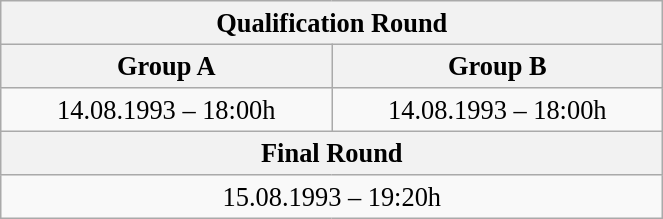<table class="wikitable" style=" text-align:center; font-size:110%;" width="35%">
<tr>
<th colspan="2">Qualification Round</th>
</tr>
<tr>
<th>Group A</th>
<th>Group B</th>
</tr>
<tr>
<td>14.08.1993 – 18:00h</td>
<td>14.08.1993 – 18:00h</td>
</tr>
<tr>
<th colspan="2">Final Round</th>
</tr>
<tr>
<td colspan="2">15.08.1993 – 19:20h</td>
</tr>
</table>
